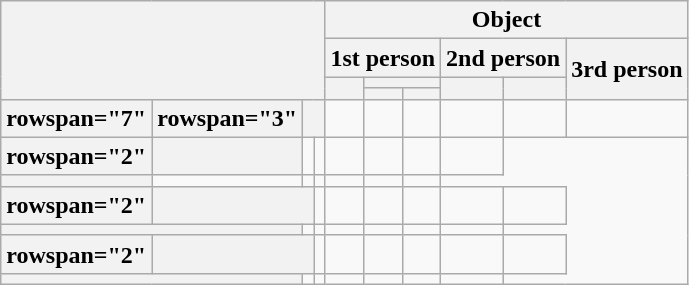<table class="wikitable">
<tr>
<th rowspan="4" colspan="4"></th>
<th colspan="6">Object</th>
</tr>
<tr>
<th colspan="3">1st person</th>
<th colspan="2">2nd person</th>
<th rowspan="3">3rd person</th>
</tr>
<tr>
<th rowspan="2"></th>
<th colspan="2"></th>
<th rowspan="2"></th>
<th rowspan="2"></th>
</tr>
<tr>
<th></th>
<th></th>
</tr>
<tr>
<th>rowspan="7" </th>
<th>rowspan="3" </th>
<th colspan="2"></th>
<td></td>
<td></td>
<td></td>
<td></td>
<td></td>
<td></td>
</tr>
<tr>
<th>rowspan="2" </th>
<th></th>
<td></td>
<td></td>
<td></td>
<td></td>
<td></td>
<td></td>
</tr>
<tr>
<th></th>
<td></td>
<td></td>
<td></td>
<td></td>
<td></td>
<td></td>
</tr>
<tr>
<th>rowspan="2" </th>
<th colspan="2"></th>
<td></td>
<td></td>
<td></td>
<td></td>
<td></td>
<td></td>
</tr>
<tr>
<th colspan="2"></th>
<td></td>
<td></td>
<td></td>
<td></td>
<td></td>
<td></td>
</tr>
<tr>
<th>rowspan="2" </th>
<th colspan="2"></th>
<td></td>
<td></td>
<td></td>
<td></td>
<td></td>
<td></td>
</tr>
<tr>
<th colspan="2"></th>
<td></td>
<td></td>
<td></td>
<td></td>
<td></td>
<td></td>
</tr>
</table>
